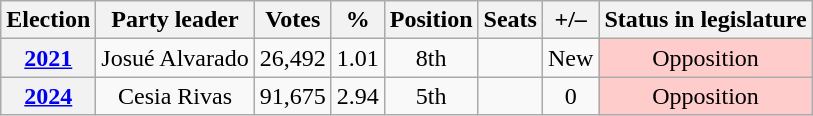<table class="wikitable" style="text-align:center">
<tr>
<th><strong>Election</strong></th>
<th>Party leader</th>
<th scope="col"><strong>Votes</strong></th>
<th scope="col"><strong>%</strong></th>
<th><strong>Position</strong></th>
<th scope="col">Seats</th>
<th><strong>+/–</strong></th>
<th><strong>Status in legislature</strong></th>
</tr>
<tr>
<th><a href='#'>2021</a></th>
<td>Josué Alvarado</td>
<td>26,492</td>
<td>1.01</td>
<td> 8th</td>
<td></td>
<td>New</td>
<td style="background:#fcc;">Opposition</td>
</tr>
<tr>
<th><a href='#'>2024</a></th>
<td>Cesia Rivas</td>
<td>91,675</td>
<td>2.94</td>
<td> 5th</td>
<td></td>
<td> 0</td>
<td style="background:#fcc;">Opposition</td>
</tr>
</table>
